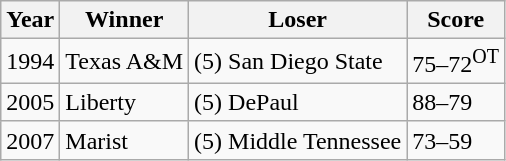<table class="wikitable">
<tr>
<th>Year</th>
<th>Winner</th>
<th>Loser</th>
<th>Score</th>
</tr>
<tr --->
<td>1994</td>
<td>Texas A&M</td>
<td>(5) San Diego State</td>
<td>75–72<sup>OT</sup></td>
</tr>
<tr --->
<td>2005</td>
<td>Liberty</td>
<td>(5) DePaul</td>
<td>88–79</td>
</tr>
<tr --->
<td>2007</td>
<td>Marist</td>
<td>(5) Middle Tennessee</td>
<td>73–59</td>
</tr>
</table>
